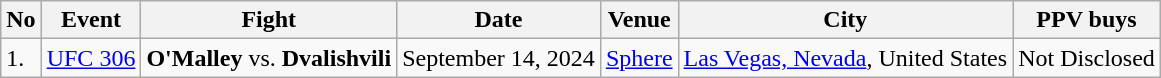<table class="wikitable">
<tr>
<th>No</th>
<th>Event</th>
<th>Fight</th>
<th>Date</th>
<th>Venue</th>
<th>City</th>
<th>PPV buys</th>
</tr>
<tr>
<td>1.</td>
<td><a href='#'>UFC 306</a></td>
<td><strong>O'Malley</strong> vs. <strong>Dvalishvili</strong></td>
<td>September 14, 2024</td>
<td><a href='#'>Sphere</a></td>
<td><a href='#'>Las Vegas, Nevada</a>, United States</td>
<td>Not Disclosed</td>
</tr>
</table>
